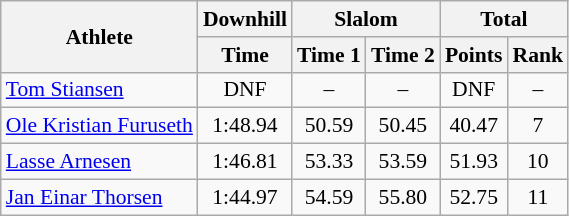<table class="wikitable" style="font-size:90%">
<tr>
<th rowspan="2">Athlete</th>
<th>Downhill</th>
<th colspan="2">Slalom</th>
<th colspan="2">Total</th>
</tr>
<tr>
<th>Time</th>
<th>Time 1</th>
<th>Time 2</th>
<th>Points</th>
<th>Rank</th>
</tr>
<tr>
<td><a href='#'>Tom Stiansen</a></td>
<td align="center">DNF</td>
<td align="center">–</td>
<td align="center">–</td>
<td align="center">DNF</td>
<td align="center">–</td>
</tr>
<tr>
<td><a href='#'>Ole Kristian Furuseth</a></td>
<td align="center">1:48.94</td>
<td align="center">50.59</td>
<td align="center">50.45</td>
<td align="center">40.47</td>
<td align="center">7</td>
</tr>
<tr>
<td><a href='#'>Lasse Arnesen</a></td>
<td align="center">1:46.81</td>
<td align="center">53.33</td>
<td align="center">53.59</td>
<td align="center">51.93</td>
<td align="center">10</td>
</tr>
<tr>
<td><a href='#'>Jan Einar Thorsen</a></td>
<td align="center">1:44.97</td>
<td align="center">54.59</td>
<td align="center">55.80</td>
<td align="center">52.75</td>
<td align="center">11</td>
</tr>
</table>
